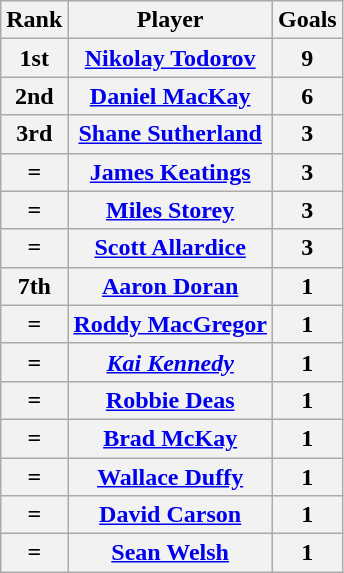<table class="wikitable">
<tr>
<th>Rank</th>
<th>Player</th>
<th>Goals</th>
</tr>
<tr>
<th>1st</th>
<th> <a href='#'>Nikolay Todorov</a></th>
<th>9</th>
</tr>
<tr>
<th>2nd</th>
<th> <a href='#'>Daniel MacKay</a></th>
<th>6</th>
</tr>
<tr>
<th>3rd</th>
<th> <a href='#'>Shane Sutherland</a></th>
<th>3</th>
</tr>
<tr>
<th>=</th>
<th> <a href='#'>James Keatings</a></th>
<th>3</th>
</tr>
<tr>
<th>=</th>
<th> <a href='#'>Miles Storey</a></th>
<th>3</th>
</tr>
<tr>
<th>=</th>
<th> <a href='#'>Scott Allardice</a></th>
<th>3</th>
</tr>
<tr>
<th>7th</th>
<th> <a href='#'>Aaron Doran</a></th>
<th>1</th>
</tr>
<tr>
<th>=</th>
<th> <a href='#'>Roddy MacGregor</a></th>
<th>1</th>
</tr>
<tr>
<th>=</th>
<th> <em><a href='#'>Kai Kennedy</a></em></th>
<th>1</th>
</tr>
<tr>
<th>=</th>
<th> <a href='#'>Robbie Deas</a></th>
<th>1</th>
</tr>
<tr>
<th>=</th>
<th> <a href='#'>Brad McKay</a></th>
<th>1</th>
</tr>
<tr>
<th>=</th>
<th> <a href='#'>Wallace Duffy</a></th>
<th>1</th>
</tr>
<tr>
<th>=</th>
<th> <a href='#'>David Carson</a></th>
<th>1</th>
</tr>
<tr>
<th>=</th>
<th> <a href='#'>Sean Welsh</a></th>
<th>1</th>
</tr>
</table>
